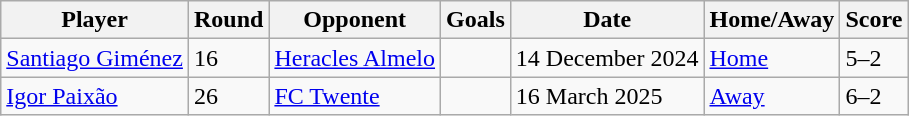<table class="wikitable" style="text-align: left;">
<tr>
<th>Player</th>
<th>Round</th>
<th>Opponent</th>
<th>Goals</th>
<th>Date</th>
<th>Home/Away</th>
<th>Score</th>
</tr>
<tr>
<td> <a href='#'>Santiago Giménez</a></td>
<td>16</td>
<td><a href='#'>Heracles Almelo</a></td>
<td>  </td>
<td>14 December 2024</td>
<td><a href='#'>Home</a></td>
<td>5–2</td>
</tr>
<tr>
<td> <a href='#'>Igor Paixão</a></td>
<td>26</td>
<td><a href='#'>FC Twente</a></td>
<td>  </td>
<td>16 March 2025</td>
<td><a href='#'>Away</a></td>
<td>6–2</td>
</tr>
</table>
